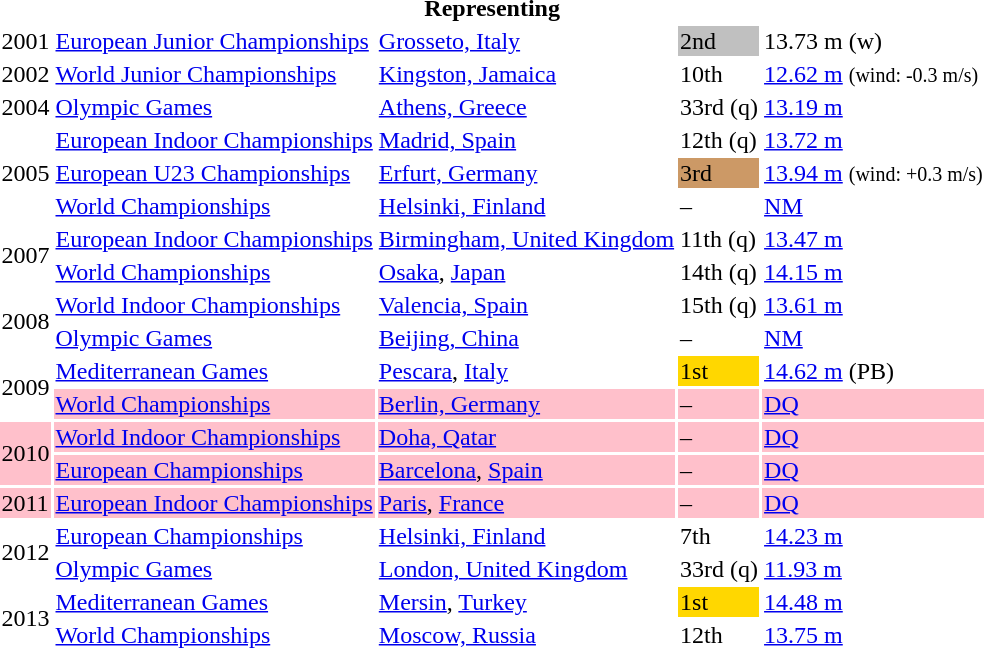<table>
<tr>
<th colspan="5">Representing </th>
</tr>
<tr>
<td>2001</td>
<td><a href='#'>European Junior Championships</a></td>
<td><a href='#'>Grosseto, Italy</a></td>
<td bgcolor=silver>2nd</td>
<td>13.73 m (w)</td>
</tr>
<tr>
<td>2002</td>
<td><a href='#'>World Junior Championships</a></td>
<td><a href='#'>Kingston, Jamaica</a></td>
<td>10th</td>
<td><a href='#'>12.62 m</a>  <small>(wind: -0.3 m/s)</small></td>
</tr>
<tr>
<td>2004</td>
<td><a href='#'>Olympic Games</a></td>
<td><a href='#'>Athens, Greece</a></td>
<td>33rd (q)</td>
<td><a href='#'>13.19 m</a></td>
</tr>
<tr>
<td rowspan=3>2005</td>
<td><a href='#'>European Indoor Championships</a></td>
<td><a href='#'>Madrid, Spain</a></td>
<td>12th (q)</td>
<td><a href='#'>13.72 m</a></td>
</tr>
<tr>
<td><a href='#'>European U23 Championships</a></td>
<td><a href='#'>Erfurt, Germany</a></td>
<td bgcolor=cc9966>3rd</td>
<td><a href='#'>13.94 m</a> <small>(wind: +0.3 m/s)</small></td>
</tr>
<tr>
<td><a href='#'>World Championships</a></td>
<td><a href='#'>Helsinki, Finland</a></td>
<td>–</td>
<td><a href='#'>NM</a></td>
</tr>
<tr>
<td rowspan=2>2007</td>
<td><a href='#'>European Indoor Championships</a></td>
<td><a href='#'>Birmingham, United Kingdom</a></td>
<td>11th (q)</td>
<td><a href='#'>13.47 m</a></td>
</tr>
<tr>
<td><a href='#'>World Championships</a></td>
<td><a href='#'>Osaka</a>, <a href='#'>Japan</a></td>
<td>14th (q)</td>
<td><a href='#'>14.15 m</a></td>
</tr>
<tr>
<td rowspan=2>2008</td>
<td><a href='#'>World Indoor Championships</a></td>
<td><a href='#'>Valencia, Spain</a></td>
<td>15th (q)</td>
<td><a href='#'>13.61 m</a></td>
</tr>
<tr>
<td><a href='#'>Olympic Games</a></td>
<td><a href='#'>Beijing, China</a></td>
<td>–</td>
<td><a href='#'>NM</a></td>
</tr>
<tr>
<td rowspan=2>2009</td>
<td><a href='#'>Mediterranean Games</a></td>
<td><a href='#'>Pescara</a>, <a href='#'>Italy</a></td>
<td bgcolor="gold">1st</td>
<td><a href='#'>14.62 m</a> (PB)</td>
</tr>
<tr bgcolor=pink>
<td><a href='#'>World Championships</a></td>
<td><a href='#'>Berlin, Germany</a></td>
<td>–</td>
<td><a href='#'>DQ</a></td>
</tr>
<tr bgcolor=pink>
<td rowspan=2>2010</td>
<td><a href='#'>World Indoor Championships</a></td>
<td><a href='#'>Doha, Qatar</a></td>
<td>–</td>
<td><a href='#'>DQ</a></td>
</tr>
<tr bgcolor=pink>
<td><a href='#'>European Championships</a></td>
<td><a href='#'>Barcelona</a>, <a href='#'>Spain</a></td>
<td>–</td>
<td><a href='#'>DQ</a></td>
</tr>
<tr bgcolor=pink>
<td>2011</td>
<td><a href='#'>European Indoor Championships</a></td>
<td><a href='#'>Paris</a>, <a href='#'>France</a></td>
<td>–</td>
<td><a href='#'>DQ</a></td>
</tr>
<tr>
<td rowspan=2>2012</td>
<td><a href='#'>European Championships</a></td>
<td><a href='#'>Helsinki, Finland</a></td>
<td>7th</td>
<td><a href='#'>14.23 m</a></td>
</tr>
<tr>
<td><a href='#'>Olympic Games</a></td>
<td><a href='#'>London, United Kingdom</a></td>
<td>33rd (q)</td>
<td><a href='#'>11.93 m</a></td>
</tr>
<tr>
<td rowspan=2>2013</td>
<td><a href='#'>Mediterranean Games</a></td>
<td><a href='#'>Mersin</a>, <a href='#'>Turkey</a></td>
<td bgcolor="gold">1st</td>
<td><a href='#'>14.48 m</a></td>
</tr>
<tr>
<td><a href='#'>World Championships</a></td>
<td><a href='#'>Moscow, Russia</a></td>
<td>12th</td>
<td><a href='#'>13.75 m</a></td>
</tr>
</table>
